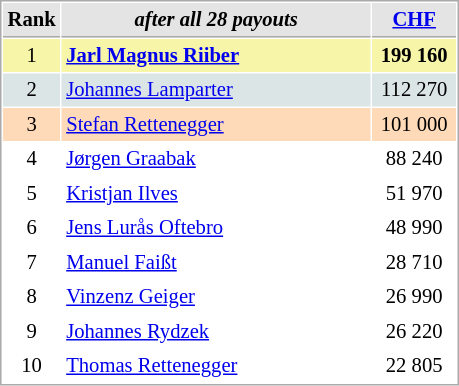<table cellspacing="1" cellpadding="3" style="border:1px solid #AAAAAA;font-size:86%">
<tr style="background-color: #E4E4E4;">
<th style="border-bottom:1px solid #AAAAAA; width: 10px;">Rank</th>
<th style="border-bottom:1px solid #AAAAAA; width: 200px;"><em>after all 28 payouts</em></th>
<th style="border-bottom:1px solid #AAAAAA; width: 50px;"><a href='#'>CHF</a></th>
</tr>
<tr style="background:#f7f6a8;">
<td align=center>1</td>
<td> <strong><a href='#'>Jarl Magnus Riiber</a></strong></td>
<td align=center><strong>199 160</strong></td>
</tr>
<tr style="background:#dce5e5;">
<td align=center>2</td>
<td> <a href='#'>Johannes Lamparter</a></td>
<td align=center>112 270</td>
</tr>
<tr style="background:#ffdab9;">
<td align=center>3</td>
<td> <a href='#'>Stefan Rettenegger</a></td>
<td align=center>101 000</td>
</tr>
<tr>
<td align=center>4</td>
<td> <a href='#'>Jørgen Graabak</a></td>
<td align=center>88 240</td>
</tr>
<tr>
<td align=center>5</td>
<td> <a href='#'>Kristjan Ilves</a></td>
<td align=center>51 970</td>
</tr>
<tr>
<td align=center>6</td>
<td> <a href='#'>Jens Lurås Oftebro</a></td>
<td align=center>48 990</td>
</tr>
<tr>
<td align=center>7</td>
<td> <a href='#'>Manuel Faißt</a></td>
<td align=center>28 710</td>
</tr>
<tr>
<td align=center>8</td>
<td> <a href='#'>Vinzenz Geiger</a></td>
<td align=center>26 990</td>
</tr>
<tr>
<td align=center>9</td>
<td> <a href='#'>Johannes Rydzek</a></td>
<td align=center>26 220</td>
</tr>
<tr>
<td align=center>10</td>
<td> <a href='#'>Thomas Rettenegger</a></td>
<td align=center>22 805</td>
</tr>
</table>
